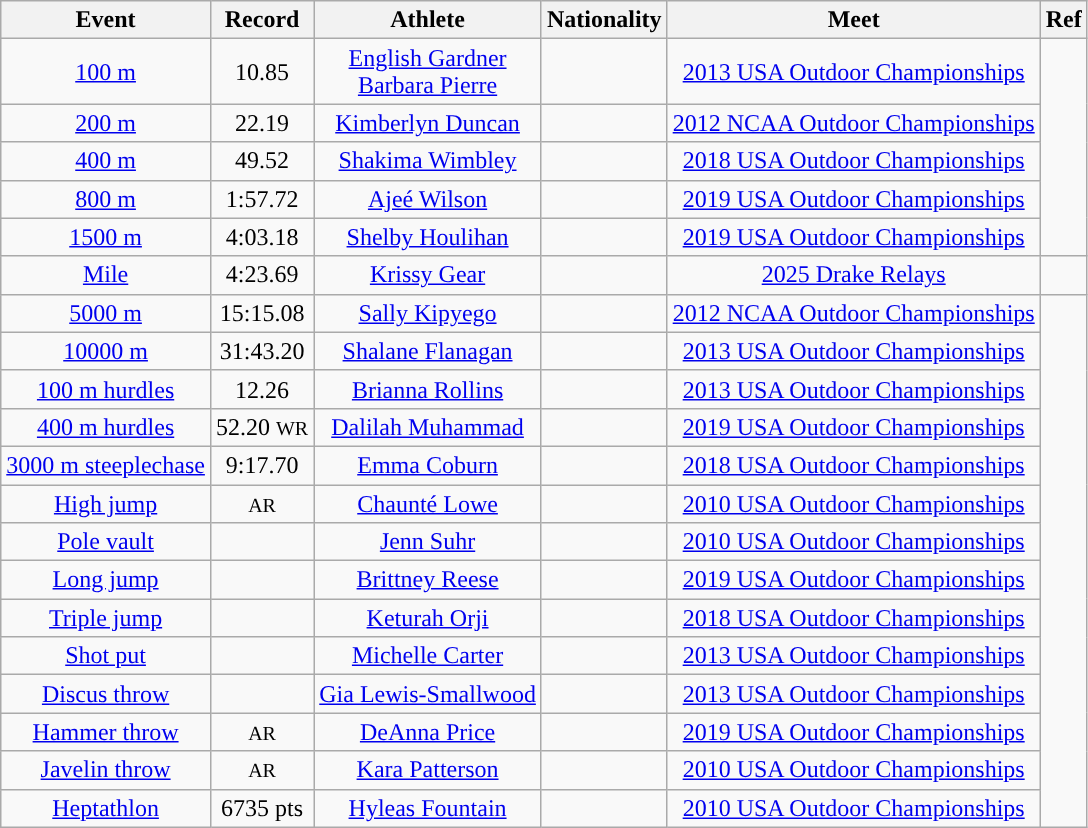<table class="wikitable" style="text-align:center">
<tr>
<th>Event</th>
<th>Record</th>
<th>Athlete</th>
<th>Nationality</th>
<th>Meet</th>
<th>Ref</th>
</tr>
<tr>
<td><a href='#'>100 m</a></td>
<td>10.85</td>
<td><a href='#'>English Gardner</a><br><a href='#'>Barbara Pierre</a></td>
<td><br></td>
<td><a href='#'>2013 USA Outdoor Championships</a></td>
</tr>
<tr>
<td><a href='#'>200 m</a></td>
<td>22.19</td>
<td><a href='#'>Kimberlyn Duncan</a></td>
<td></td>
<td><a href='#'>2012 NCAA Outdoor Championships</a></td>
</tr>
<tr>
<td><a href='#'>400 m</a></td>
<td>49.52</td>
<td><a href='#'>Shakima Wimbley</a></td>
<td></td>
<td><a href='#'>2018 USA Outdoor Championships</a></td>
</tr>
<tr>
<td><a href='#'>800 m</a></td>
<td>1:57.72</td>
<td><a href='#'>Ajeé Wilson</a></td>
<td></td>
<td><a href='#'>2019 USA Outdoor Championships</a></td>
</tr>
<tr>
<td><a href='#'>1500 m</a></td>
<td>4:03.18</td>
<td><a href='#'>Shelby Houlihan</a></td>
<td></td>
<td><a href='#'>2019 USA Outdoor Championships</a></td>
</tr>
<tr>
<td><a href='#'>Mile</a></td>
<td>4:23.69</td>
<td><a href='#'>Krissy Gear</a></td>
<td></td>
<td><a href='#'>2025 Drake Relays</a></td>
<td></td>
</tr>
<tr>
<td><a href='#'>5000 m</a></td>
<td>15:15.08</td>
<td><a href='#'>Sally Kipyego</a></td>
<td></td>
<td><a href='#'>2012 NCAA Outdoor Championships</a></td>
</tr>
<tr>
<td><a href='#'>10000 m</a></td>
<td>31:43.20</td>
<td><a href='#'>Shalane Flanagan</a></td>
<td></td>
<td><a href='#'>2013 USA Outdoor Championships</a></td>
</tr>
<tr>
<td><a href='#'>100 m hurdles</a></td>
<td>12.26</td>
<td><a href='#'>Brianna Rollins</a></td>
<td></td>
<td><a href='#'>2013 USA Outdoor Championships</a></td>
</tr>
<tr>
<td><a href='#'>400 m hurdles</a></td>
<td>52.20 <small>WR</small></td>
<td><a href='#'>Dalilah Muhammad</a></td>
<td></td>
<td><a href='#'>2019 USA Outdoor Championships</a></td>
</tr>
<tr>
<td><a href='#'>3000 m steeplechase</a></td>
<td>9:17.70</td>
<td><a href='#'>Emma Coburn</a></td>
<td></td>
<td><a href='#'>2018 USA Outdoor Championships</a></td>
</tr>
<tr>
<td><a href='#'>High jump</a></td>
<td> <small>AR</small></td>
<td><a href='#'>Chaunté Lowe</a></td>
<td></td>
<td><a href='#'>2010 USA Outdoor Championships</a></td>
</tr>
<tr>
<td><a href='#'>Pole vault</a></td>
<td></td>
<td><a href='#'>Jenn Suhr</a></td>
<td></td>
<td><a href='#'>2010 USA Outdoor Championships</a></td>
</tr>
<tr>
<td><a href='#'>Long jump</a></td>
<td></td>
<td><a href='#'>Brittney Reese</a></td>
<td></td>
<td><a href='#'>2019 USA Outdoor Championships</a></td>
</tr>
<tr>
<td><a href='#'>Triple jump</a></td>
<td></td>
<td><a href='#'>Keturah Orji</a></td>
<td></td>
<td><a href='#'>2018 USA Outdoor Championships</a></td>
</tr>
<tr>
<td><a href='#'>Shot put</a></td>
<td></td>
<td><a href='#'>Michelle Carter</a></td>
<td></td>
<td><a href='#'>2013 USA Outdoor Championships</a></td>
</tr>
<tr>
<td><a href='#'>Discus throw</a></td>
<td></td>
<td><a href='#'>Gia Lewis-Smallwood</a></td>
<td></td>
<td><a href='#'>2013 USA Outdoor Championships</a></td>
</tr>
<tr>
<td><a href='#'>Hammer throw</a></td>
<td> <small>AR</small></td>
<td><a href='#'>DeAnna Price</a></td>
<td></td>
<td><a href='#'>2019 USA Outdoor Championships</a></td>
</tr>
<tr>
<td><a href='#'>Javelin throw</a></td>
<td> <small>AR</small></td>
<td><a href='#'>Kara Patterson</a></td>
<td></td>
<td><a href='#'>2010 USA Outdoor Championships</a></td>
</tr>
<tr>
<td><a href='#'>Heptathlon</a></td>
<td>6735 pts</td>
<td><a href='#'>Hyleas Fountain</a></td>
<td></td>
<td><a href='#'>2010 USA Outdoor Championships</a></td>
</tr>
</table>
